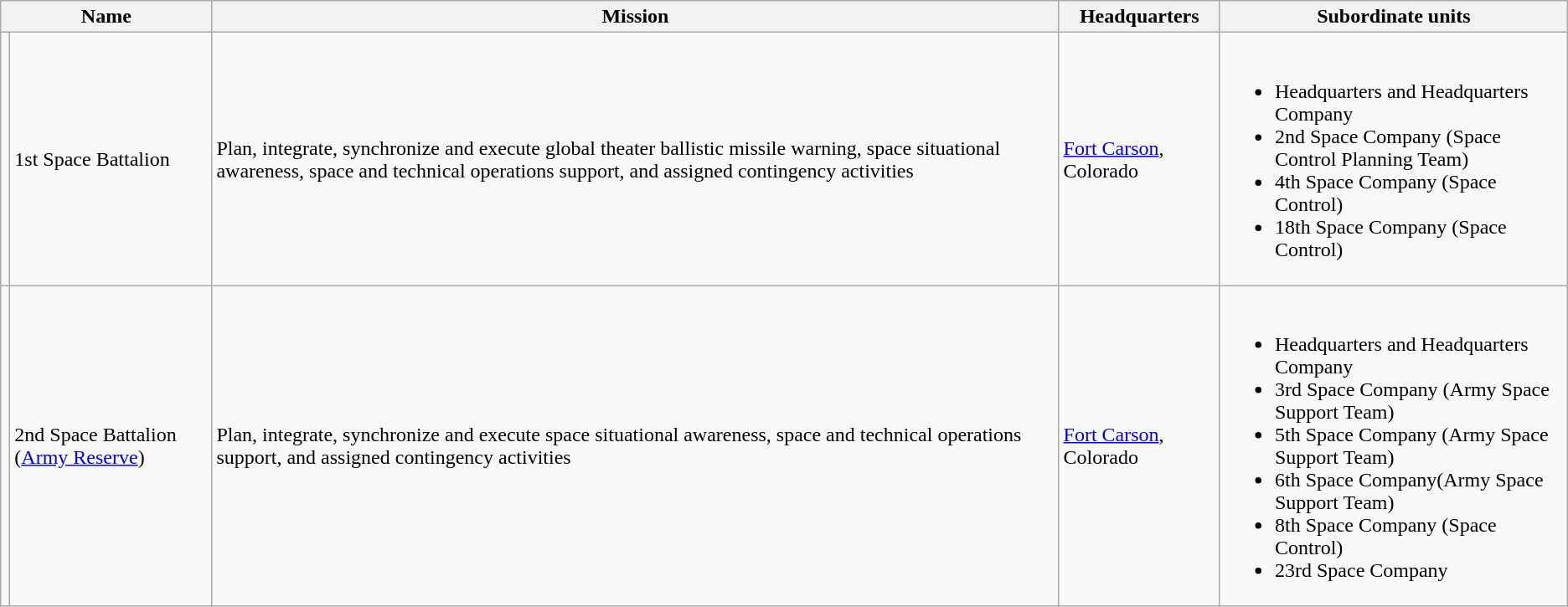<table class="wikitable">
<tr>
<th colspan=2>Name</th>
<th>Mission</th>
<th>Headquarters</th>
<th>Subordinate units</th>
</tr>
<tr>
<td></td>
<td>1st Space Battalion</td>
<td>Plan, integrate, synchronize and execute global theater ballistic missile warning, space situational awareness, space and technical operations support, and assigned contingency activities</td>
<td><a href='#'>Fort Carson</a>, Colorado</td>
<td><br><ul><li>Headquarters and Headquarters Company</li><li>2nd Space Company (Space Control Planning Team)</li><li>4th Space Company (Space Control)</li><li>18th Space Company (Space Control)</li></ul></td>
</tr>
<tr>
<td></td>
<td>2nd Space Battalion (<a href='#'>Army Reserve</a>)</td>
<td>Plan, integrate, synchronize and execute space situational awareness, space and technical operations support, and assigned contingency activities</td>
<td><a href='#'>Fort Carson</a>, Colorado</td>
<td><br><ul><li>Headquarters and Headquarters Company</li><li>3rd Space Company (Army Space Support Team) </li><li>5th Space Company (Army Space Support Team)</li><li>6th Space Company(Army Space Support Team)</li><li>8th Space Company (Space Control)</li><li>23rd Space Company</li></ul></td>
</tr>
</table>
